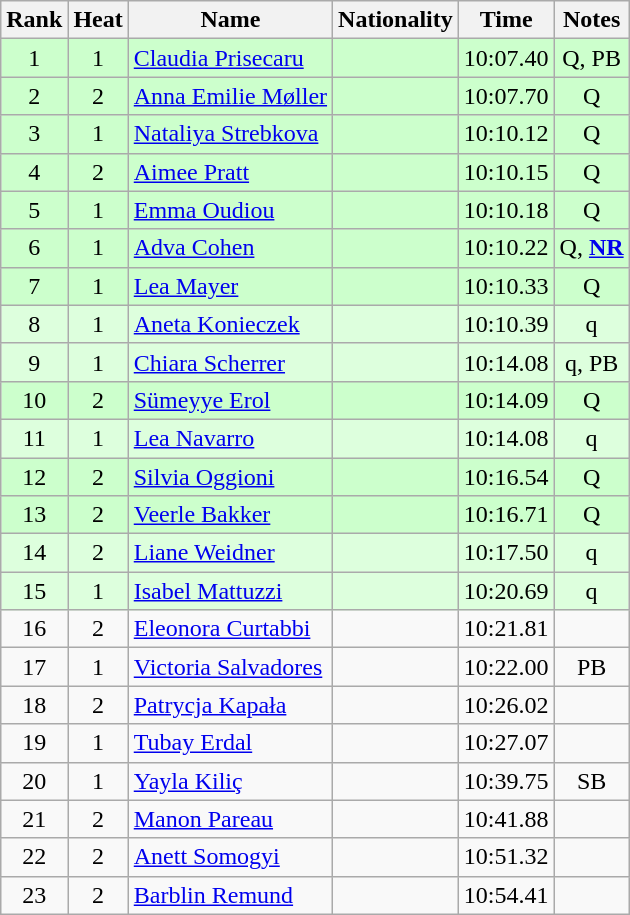<table class="wikitable sortable" style="text-align:center">
<tr>
<th>Rank</th>
<th>Heat</th>
<th>Name</th>
<th>Nationality</th>
<th>Time</th>
<th>Notes</th>
</tr>
<tr bgcolor=ccffcc>
<td>1</td>
<td>1</td>
<td align=left><a href='#'>Claudia Prisecaru</a></td>
<td align=left></td>
<td>10:07.40</td>
<td>Q, PB</td>
</tr>
<tr bgcolor=ccffcc>
<td>2</td>
<td>2</td>
<td align=left><a href='#'>Anna Emilie Møller</a></td>
<td align=left></td>
<td>10:07.70</td>
<td>Q</td>
</tr>
<tr bgcolor=ccffcc>
<td>3</td>
<td>1</td>
<td align=left><a href='#'>Nataliya Strebkova</a></td>
<td align=left></td>
<td>10:10.12</td>
<td>Q</td>
</tr>
<tr bgcolor=ccffcc>
<td>4</td>
<td>2</td>
<td align=left><a href='#'>Aimee Pratt</a></td>
<td align=left></td>
<td>10:10.15</td>
<td>Q</td>
</tr>
<tr bgcolor=ccffcc>
<td>5</td>
<td>1</td>
<td align=left><a href='#'>Emma Oudiou</a></td>
<td align=left></td>
<td>10:10.18</td>
<td>Q</td>
</tr>
<tr bgcolor=ccffcc>
<td>6</td>
<td>1</td>
<td align=left><a href='#'>Adva Cohen</a></td>
<td align=left></td>
<td>10:10.22</td>
<td>Q,  <strong><a href='#'>NR</a></strong></td>
</tr>
<tr bgcolor=ccffcc>
<td>7</td>
<td>1</td>
<td align=left><a href='#'>Lea Mayer</a></td>
<td align=left></td>
<td>10:10.33</td>
<td>Q</td>
</tr>
<tr bgcolor=ddffdd>
<td>8</td>
<td>1</td>
<td align=left><a href='#'>Aneta Konieczek</a></td>
<td align=left></td>
<td>10:10.39</td>
<td>q</td>
</tr>
<tr bgcolor=ddffdd>
<td>9</td>
<td>1</td>
<td align=left><a href='#'>Chiara Scherrer</a></td>
<td align=left></td>
<td>10:14.08</td>
<td>q, PB</td>
</tr>
<tr bgcolor=ccffcc>
<td>10</td>
<td>2</td>
<td align=left><a href='#'>Sümeyye Erol</a></td>
<td align=left></td>
<td>10:14.09</td>
<td>Q</td>
</tr>
<tr bgcolor=ddffdd>
<td>11</td>
<td>1</td>
<td align=left><a href='#'>Lea Navarro</a></td>
<td align=left></td>
<td>10:14.08</td>
<td>q</td>
</tr>
<tr bgcolor=ccffcc>
<td>12</td>
<td>2</td>
<td align=left><a href='#'>Silvia Oggioni</a></td>
<td align=left></td>
<td>10:16.54</td>
<td>Q</td>
</tr>
<tr bgcolor=ccffcc>
<td>13</td>
<td>2</td>
<td align=left><a href='#'>Veerle Bakker</a></td>
<td align=left></td>
<td>10:16.71</td>
<td>Q</td>
</tr>
<tr bgcolor=ddffdd>
<td>14</td>
<td>2</td>
<td align=left><a href='#'>Liane Weidner</a></td>
<td align=left></td>
<td>10:17.50</td>
<td>q</td>
</tr>
<tr bgcolor=ddffdd>
<td>15</td>
<td>1</td>
<td align=left><a href='#'>Isabel Mattuzzi</a></td>
<td align=left></td>
<td>10:20.69</td>
<td>q</td>
</tr>
<tr>
<td>16</td>
<td>2</td>
<td align=left><a href='#'>Eleonora Curtabbi</a></td>
<td align=left></td>
<td>10:21.81</td>
<td></td>
</tr>
<tr>
<td>17</td>
<td>1</td>
<td align=left><a href='#'>Victoria Salvadores</a></td>
<td align=left></td>
<td>10:22.00</td>
<td>PB</td>
</tr>
<tr>
<td>18</td>
<td>2</td>
<td align=left><a href='#'>Patrycja Kapała</a></td>
<td align=left></td>
<td>10:26.02</td>
<td></td>
</tr>
<tr>
<td>19</td>
<td>1</td>
<td align=left><a href='#'>Tubay Erdal</a></td>
<td align=left></td>
<td>10:27.07</td>
<td></td>
</tr>
<tr>
<td>20</td>
<td>1</td>
<td align=left><a href='#'>Yayla Kiliç</a></td>
<td align=left></td>
<td>10:39.75</td>
<td>SB</td>
</tr>
<tr>
<td>21</td>
<td>2</td>
<td align=left><a href='#'>Manon Pareau</a></td>
<td align=left></td>
<td>10:41.88</td>
<td></td>
</tr>
<tr>
<td>22</td>
<td>2</td>
<td align=left><a href='#'>Anett Somogyi</a></td>
<td align=left></td>
<td>10:51.32</td>
<td></td>
</tr>
<tr>
<td>23</td>
<td>2</td>
<td align=left><a href='#'>Barblin Remund</a></td>
<td align=left></td>
<td>10:54.41</td>
<td></td>
</tr>
</table>
